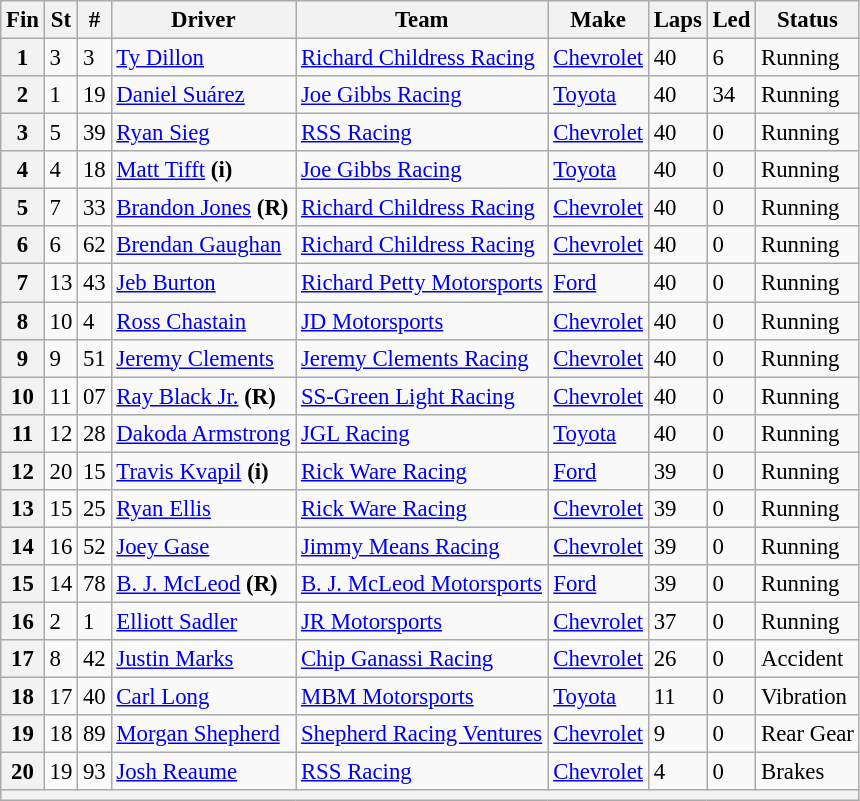<table class="wikitable" style="font-size:95%">
<tr>
<th>Fin</th>
<th>St</th>
<th>#</th>
<th>Driver</th>
<th>Team</th>
<th>Make</th>
<th>Laps</th>
<th>Led</th>
<th>Status</th>
</tr>
<tr>
<th>1</th>
<td>3</td>
<td>3</td>
<td><a href='#'>Ty Dillon</a></td>
<td><a href='#'>Richard Childress Racing</a></td>
<td><a href='#'>Chevrolet</a></td>
<td>40</td>
<td>6</td>
<td>Running</td>
</tr>
<tr>
<th>2</th>
<td>1</td>
<td>19</td>
<td><a href='#'>Daniel Suárez</a></td>
<td><a href='#'>Joe Gibbs Racing</a></td>
<td><a href='#'>Toyota</a></td>
<td>40</td>
<td>34</td>
<td>Running</td>
</tr>
<tr>
<th>3</th>
<td>5</td>
<td>39</td>
<td><a href='#'>Ryan Sieg</a></td>
<td><a href='#'>RSS Racing</a></td>
<td><a href='#'>Chevrolet</a></td>
<td>40</td>
<td>0</td>
<td>Running</td>
</tr>
<tr>
<th>4</th>
<td>4</td>
<td>18</td>
<td><a href='#'>Matt Tifft</a> <strong>(i)</strong></td>
<td><a href='#'>Joe Gibbs Racing</a></td>
<td><a href='#'>Toyota</a></td>
<td>40</td>
<td>0</td>
<td>Running</td>
</tr>
<tr>
<th>5</th>
<td>7</td>
<td>33</td>
<td><a href='#'>Brandon Jones</a> <strong>(R)</strong></td>
<td><a href='#'>Richard Childress Racing</a></td>
<td><a href='#'>Chevrolet</a></td>
<td>40</td>
<td>0</td>
<td>Running</td>
</tr>
<tr>
<th>6</th>
<td>6</td>
<td>62</td>
<td><a href='#'>Brendan Gaughan</a></td>
<td><a href='#'>Richard Childress Racing</a></td>
<td><a href='#'>Chevrolet</a></td>
<td>40</td>
<td>0</td>
<td>Running</td>
</tr>
<tr>
<th>7</th>
<td>13</td>
<td>43</td>
<td><a href='#'>Jeb Burton</a></td>
<td><a href='#'>Richard Petty Motorsports</a></td>
<td><a href='#'>Ford</a></td>
<td>40</td>
<td>0</td>
<td>Running</td>
</tr>
<tr>
<th>8</th>
<td>10</td>
<td>4</td>
<td><a href='#'>Ross Chastain</a></td>
<td><a href='#'>JD Motorsports</a></td>
<td><a href='#'>Chevrolet</a></td>
<td>40</td>
<td>0</td>
<td>Running</td>
</tr>
<tr>
<th>9</th>
<td>9</td>
<td>51</td>
<td><a href='#'>Jeremy Clements</a></td>
<td><a href='#'>Jeremy Clements Racing</a></td>
<td><a href='#'>Chevrolet</a></td>
<td>40</td>
<td>0</td>
<td>Running</td>
</tr>
<tr>
<th>10</th>
<td>11</td>
<td>07</td>
<td><a href='#'>Ray Black Jr.</a> <strong>(R)</strong></td>
<td><a href='#'>SS-Green Light Racing</a></td>
<td><a href='#'>Chevrolet</a></td>
<td>40</td>
<td>0</td>
<td>Running</td>
</tr>
<tr>
<th>11</th>
<td>12</td>
<td>28</td>
<td><a href='#'>Dakoda Armstrong</a></td>
<td><a href='#'>JGL Racing</a></td>
<td><a href='#'>Toyota</a></td>
<td>40</td>
<td>0</td>
<td>Running</td>
</tr>
<tr>
<th>12</th>
<td>20</td>
<td>15</td>
<td><a href='#'>Travis Kvapil</a> <strong>(i)</strong></td>
<td><a href='#'>Rick Ware Racing</a></td>
<td><a href='#'>Ford</a></td>
<td>39</td>
<td>0</td>
<td>Running</td>
</tr>
<tr>
<th>13</th>
<td>15</td>
<td>25</td>
<td><a href='#'>Ryan Ellis</a></td>
<td><a href='#'>Rick Ware Racing</a></td>
<td><a href='#'>Chevrolet</a></td>
<td>39</td>
<td>0</td>
<td>Running</td>
</tr>
<tr>
<th>14</th>
<td>16</td>
<td>52</td>
<td><a href='#'>Joey Gase</a></td>
<td><a href='#'>Jimmy Means Racing</a></td>
<td><a href='#'>Chevrolet</a></td>
<td>39</td>
<td>0</td>
<td>Running</td>
</tr>
<tr>
<th>15</th>
<td>14</td>
<td>78</td>
<td><a href='#'>B. J. McLeod</a> <strong>(R)</strong></td>
<td><a href='#'>B. J. McLeod Motorsports</a></td>
<td><a href='#'>Ford</a></td>
<td>39</td>
<td>0</td>
<td>Running</td>
</tr>
<tr>
<th>16</th>
<td>2</td>
<td>1</td>
<td><a href='#'>Elliott Sadler</a></td>
<td><a href='#'>JR Motorsports</a></td>
<td><a href='#'>Chevrolet</a></td>
<td>37</td>
<td>0</td>
<td>Running</td>
</tr>
<tr>
<th>17</th>
<td>8</td>
<td>42</td>
<td><a href='#'>Justin Marks</a></td>
<td><a href='#'>Chip Ganassi Racing</a></td>
<td><a href='#'>Chevrolet</a></td>
<td>26</td>
<td>0</td>
<td>Accident</td>
</tr>
<tr>
<th>18</th>
<td>17</td>
<td>40</td>
<td><a href='#'>Carl Long</a></td>
<td><a href='#'>MBM Motorsports</a></td>
<td><a href='#'>Toyota</a></td>
<td>11</td>
<td>0</td>
<td>Vibration</td>
</tr>
<tr>
<th>19</th>
<td>18</td>
<td>89</td>
<td><a href='#'>Morgan Shepherd</a></td>
<td><a href='#'>Shepherd Racing Ventures</a></td>
<td><a href='#'>Chevrolet</a></td>
<td>9</td>
<td>0</td>
<td>Rear Gear</td>
</tr>
<tr>
<th>20</th>
<td>19</td>
<td>93</td>
<td><a href='#'>Josh Reaume</a></td>
<td><a href='#'>RSS Racing</a></td>
<td><a href='#'>Chevrolet</a></td>
<td>4</td>
<td>0</td>
<td>Brakes</td>
</tr>
<tr>
<th colspan="9"></th>
</tr>
</table>
